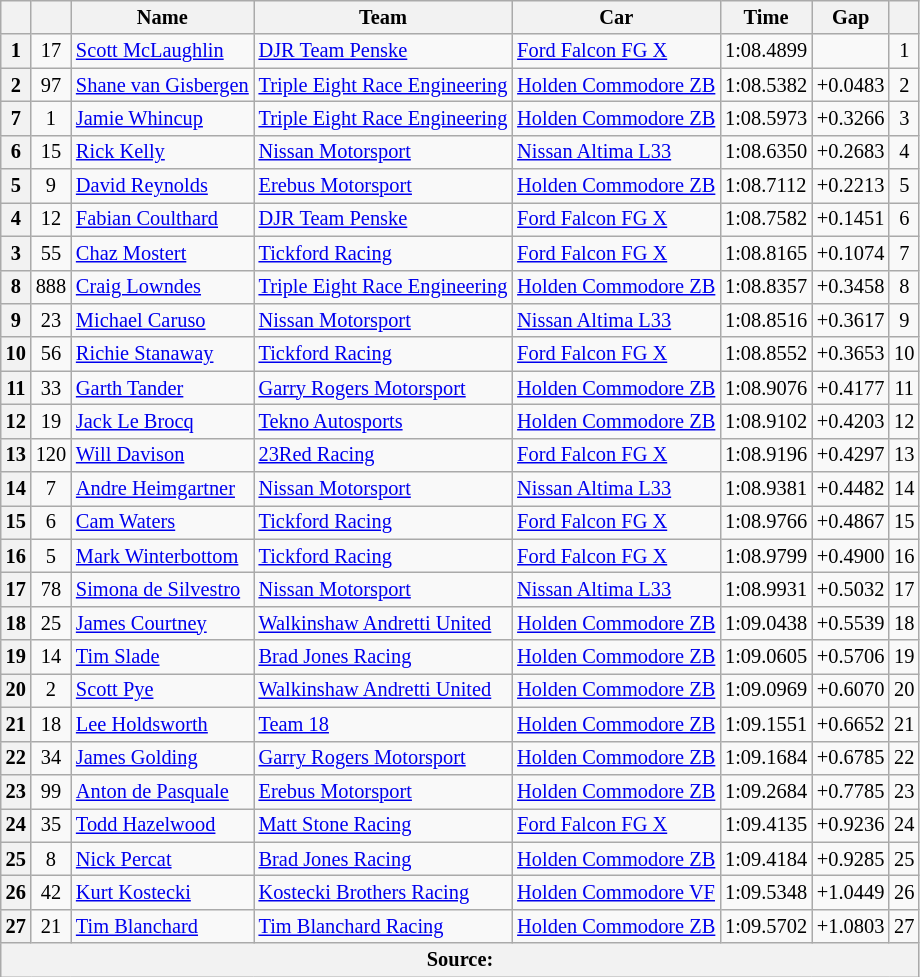<table class="wikitable" style="font-size: 85%">
<tr>
<th></th>
<th></th>
<th>Name</th>
<th>Team</th>
<th>Car</th>
<th>Time</th>
<th>Gap</th>
<th></th>
</tr>
<tr>
<th>1</th>
<td align="center">17</td>
<td> <a href='#'>Scott McLaughlin</a></td>
<td><a href='#'>DJR Team Penske</a></td>
<td><a href='#'>Ford Falcon FG X</a></td>
<td>1:08.4899</td>
<td></td>
<td align="center">1</td>
</tr>
<tr>
<th>2</th>
<td align="center">97</td>
<td> <a href='#'>Shane van Gisbergen</a></td>
<td><a href='#'>Triple Eight Race Engineering</a></td>
<td><a href='#'>Holden Commodore ZB</a></td>
<td>1:08.5382</td>
<td>+0.0483</td>
<td align="center">2</td>
</tr>
<tr>
<th>7</th>
<td align="center">1</td>
<td> <a href='#'>Jamie Whincup</a></td>
<td><a href='#'>Triple Eight Race Engineering</a></td>
<td><a href='#'>Holden Commodore ZB</a></td>
<td>1:08.5973</td>
<td>+0.3266</td>
<td align="center">3</td>
</tr>
<tr>
<th>6</th>
<td align="center">15</td>
<td> <a href='#'>Rick Kelly</a></td>
<td><a href='#'>Nissan Motorsport</a></td>
<td><a href='#'>Nissan Altima L33</a></td>
<td>1:08.6350</td>
<td>+0.2683</td>
<td align="center">4</td>
</tr>
<tr>
<th>5</th>
<td align="center">9</td>
<td> <a href='#'>David Reynolds</a></td>
<td><a href='#'>Erebus Motorsport</a></td>
<td><a href='#'>Holden Commodore ZB</a></td>
<td>1:08.7112</td>
<td>+0.2213</td>
<td align="center">5</td>
</tr>
<tr>
<th>4</th>
<td align="center">12</td>
<td> <a href='#'>Fabian Coulthard</a></td>
<td><a href='#'>DJR Team Penske</a></td>
<td><a href='#'>Ford Falcon FG X</a></td>
<td>1:08.7582</td>
<td>+0.1451</td>
<td align="center">6</td>
</tr>
<tr>
<th>3</th>
<td align="center">55</td>
<td> <a href='#'>Chaz Mostert</a></td>
<td><a href='#'>Tickford Racing</a></td>
<td><a href='#'>Ford Falcon FG X</a></td>
<td>1:08.8165</td>
<td>+0.1074</td>
<td align="center">7</td>
</tr>
<tr>
<th>8</th>
<td align="center">888</td>
<td> <a href='#'>Craig Lowndes</a></td>
<td><a href='#'>Triple Eight Race Engineering</a></td>
<td><a href='#'>Holden Commodore ZB</a></td>
<td>1:08.8357</td>
<td>+0.3458</td>
<td align="center">8</td>
</tr>
<tr>
<th>9</th>
<td align="center">23</td>
<td> <a href='#'>Michael Caruso</a></td>
<td><a href='#'>Nissan Motorsport</a></td>
<td><a href='#'>Nissan Altima L33</a></td>
<td>1:08.8516</td>
<td>+0.3617</td>
<td align="center">9</td>
</tr>
<tr>
<th>10</th>
<td align="center">56</td>
<td> <a href='#'>Richie Stanaway</a></td>
<td><a href='#'>Tickford Racing</a></td>
<td><a href='#'>Ford Falcon FG X</a></td>
<td>1:08.8552</td>
<td>+0.3653</td>
<td align="center">10</td>
</tr>
<tr>
<th>11</th>
<td align="center">33</td>
<td> <a href='#'>Garth Tander</a></td>
<td><a href='#'>Garry Rogers Motorsport</a></td>
<td><a href='#'>Holden Commodore ZB</a></td>
<td>1:08.9076</td>
<td>+0.4177</td>
<td align="center">11</td>
</tr>
<tr>
<th>12</th>
<td align="center">19</td>
<td> <a href='#'>Jack Le Brocq</a></td>
<td><a href='#'>Tekno Autosports</a></td>
<td><a href='#'>Holden Commodore ZB</a></td>
<td>1:08.9102</td>
<td>+0.4203</td>
<td align="center">12</td>
</tr>
<tr>
<th>13</th>
<td align="center">120</td>
<td> <a href='#'>Will Davison</a></td>
<td><a href='#'>23Red Racing</a></td>
<td><a href='#'>Ford Falcon FG X</a></td>
<td>1:08.9196</td>
<td>+0.4297</td>
<td align="center">13</td>
</tr>
<tr>
<th>14</th>
<td align="center">7</td>
<td> <a href='#'>Andre Heimgartner</a></td>
<td><a href='#'>Nissan Motorsport</a></td>
<td><a href='#'>Nissan Altima L33</a></td>
<td>1:08.9381</td>
<td>+0.4482</td>
<td align="center">14</td>
</tr>
<tr>
<th>15</th>
<td align="center">6</td>
<td> <a href='#'>Cam Waters</a></td>
<td><a href='#'>Tickford Racing</a></td>
<td><a href='#'>Ford Falcon FG X</a></td>
<td>1:08.9766</td>
<td>+0.4867</td>
<td align="center">15</td>
</tr>
<tr>
<th>16</th>
<td align="center">5</td>
<td> <a href='#'>Mark Winterbottom</a></td>
<td><a href='#'>Tickford Racing</a></td>
<td><a href='#'>Ford Falcon FG X</a></td>
<td>1:08.9799</td>
<td>+0.4900</td>
<td align="center">16</td>
</tr>
<tr>
<th>17</th>
<td align="center">78</td>
<td> <a href='#'>Simona de Silvestro</a></td>
<td><a href='#'>Nissan Motorsport</a></td>
<td><a href='#'>Nissan Altima L33</a></td>
<td>1:08.9931</td>
<td>+0.5032</td>
<td align="center">17</td>
</tr>
<tr>
<th>18</th>
<td align="center">25</td>
<td> <a href='#'>James Courtney</a></td>
<td><a href='#'>Walkinshaw Andretti United</a></td>
<td><a href='#'>Holden Commodore ZB</a></td>
<td>1:09.0438</td>
<td>+0.5539</td>
<td align="center">18</td>
</tr>
<tr>
<th>19</th>
<td align="center">14</td>
<td> <a href='#'>Tim Slade</a></td>
<td><a href='#'>Brad Jones Racing</a></td>
<td><a href='#'>Holden Commodore ZB</a></td>
<td>1:09.0605</td>
<td>+0.5706</td>
<td align="center">19</td>
</tr>
<tr>
<th>20</th>
<td align="center">2</td>
<td> <a href='#'>Scott Pye</a></td>
<td><a href='#'>Walkinshaw Andretti United</a></td>
<td><a href='#'>Holden Commodore ZB</a></td>
<td>1:09.0969</td>
<td>+0.6070</td>
<td align="center">20</td>
</tr>
<tr>
<th>21</th>
<td align="center">18</td>
<td> <a href='#'>Lee Holdsworth</a></td>
<td><a href='#'>Team 18</a></td>
<td><a href='#'>Holden Commodore ZB</a></td>
<td>1:09.1551</td>
<td>+0.6652</td>
<td align="center">21</td>
</tr>
<tr>
<th>22</th>
<td align="center">34</td>
<td> <a href='#'>James Golding</a></td>
<td><a href='#'>Garry Rogers Motorsport</a></td>
<td><a href='#'>Holden Commodore ZB</a></td>
<td>1:09.1684</td>
<td>+0.6785</td>
<td align="center">22</td>
</tr>
<tr>
<th>23</th>
<td align="center">99</td>
<td> <a href='#'>Anton de Pasquale</a></td>
<td><a href='#'>Erebus Motorsport</a></td>
<td><a href='#'>Holden Commodore ZB</a></td>
<td>1:09.2684</td>
<td>+0.7785</td>
<td align="center">23</td>
</tr>
<tr>
<th>24</th>
<td align="center">35</td>
<td> <a href='#'>Todd Hazelwood</a></td>
<td><a href='#'>Matt Stone Racing</a></td>
<td><a href='#'>Ford Falcon FG X</a></td>
<td>1:09.4135</td>
<td>+0.9236</td>
<td align="center">24</td>
</tr>
<tr>
<th>25</th>
<td align="center">8</td>
<td> <a href='#'>Nick Percat</a></td>
<td><a href='#'>Brad Jones Racing</a></td>
<td><a href='#'>Holden Commodore ZB</a></td>
<td>1:09.4184</td>
<td>+0.9285</td>
<td align="center">25</td>
</tr>
<tr>
<th>26</th>
<td align="center">42</td>
<td> <a href='#'>Kurt Kostecki</a></td>
<td><a href='#'>Kostecki Brothers Racing</a></td>
<td><a href='#'>Holden Commodore VF</a></td>
<td>1:09.5348</td>
<td>+1.0449</td>
<td align="center">26</td>
</tr>
<tr>
<th>27</th>
<td align="center">21</td>
<td> <a href='#'>Tim Blanchard</a></td>
<td><a href='#'>Tim Blanchard Racing</a></td>
<td><a href='#'>Holden Commodore ZB</a></td>
<td>1:09.5702</td>
<td>+1.0803</td>
<td align="center">27</td>
</tr>
<tr>
<th colspan="8">Source:</th>
</tr>
</table>
